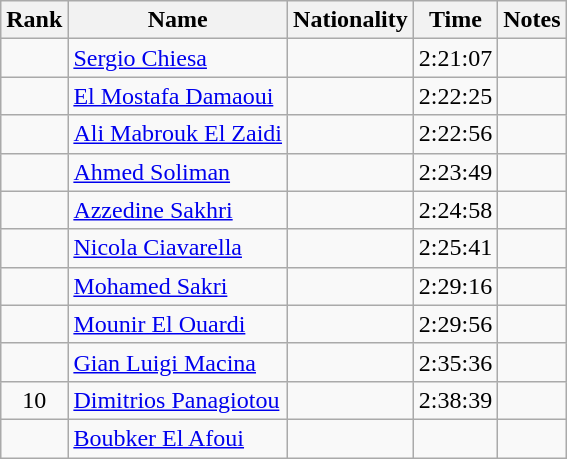<table class="wikitable sortable" style="text-align:center">
<tr>
<th>Rank</th>
<th>Name</th>
<th>Nationality</th>
<th>Time</th>
<th>Notes</th>
</tr>
<tr>
<td></td>
<td align=left><a href='#'>Sergio Chiesa</a></td>
<td align=left></td>
<td>2:21:07</td>
<td></td>
</tr>
<tr>
<td></td>
<td align=left><a href='#'>El Mostafa Damaoui</a></td>
<td align=left></td>
<td>2:22:25</td>
<td></td>
</tr>
<tr>
<td></td>
<td align=left><a href='#'>Ali Mabrouk El Zaidi</a></td>
<td align=left></td>
<td>2:22:56</td>
<td></td>
</tr>
<tr>
<td></td>
<td align=left><a href='#'>Ahmed Soliman</a></td>
<td align=left></td>
<td>2:23:49</td>
<td></td>
</tr>
<tr>
<td></td>
<td align=left><a href='#'>Azzedine Sakhri</a></td>
<td align=left></td>
<td>2:24:58</td>
<td></td>
</tr>
<tr>
<td></td>
<td align=left><a href='#'>Nicola Ciavarella</a></td>
<td align=left></td>
<td>2:25:41</td>
<td></td>
</tr>
<tr>
<td></td>
<td align=left><a href='#'>Mohamed Sakri</a></td>
<td align=left></td>
<td>2:29:16</td>
<td></td>
</tr>
<tr>
<td></td>
<td align=left><a href='#'>Mounir El Ouardi</a></td>
<td align=left></td>
<td>2:29:56</td>
<td></td>
</tr>
<tr>
<td></td>
<td align=left><a href='#'>Gian Luigi Macina</a></td>
<td align=left></td>
<td>2:35:36</td>
<td></td>
</tr>
<tr>
<td>10</td>
<td align=left><a href='#'>Dimitrios Panagiotou</a></td>
<td align=left></td>
<td>2:38:39</td>
<td></td>
</tr>
<tr>
<td></td>
<td align=left><a href='#'>Boubker El Afoui</a></td>
<td align=left></td>
<td></td>
<td></td>
</tr>
</table>
